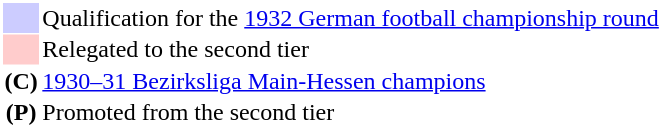<table style="border: 1px solid #ffffff; background-color: #ffffff" cellspacing="1" cellpadding="1">
<tr>
<td bgcolor="#ccccff" width="20"></td>
<td>Qualification for the <a href='#'>1932 German football championship round</a></td>
</tr>
<tr>
<td bgcolor="#ffcccc"></td>
<td>Relegated to the second tier</td>
</tr>
<tr>
<th>(C)</th>
<td><a href='#'>1930–31 Bezirksliga Main-Hessen champions</a></td>
</tr>
<tr>
<th>(P)</th>
<td>Promoted from the second tier</td>
</tr>
</table>
